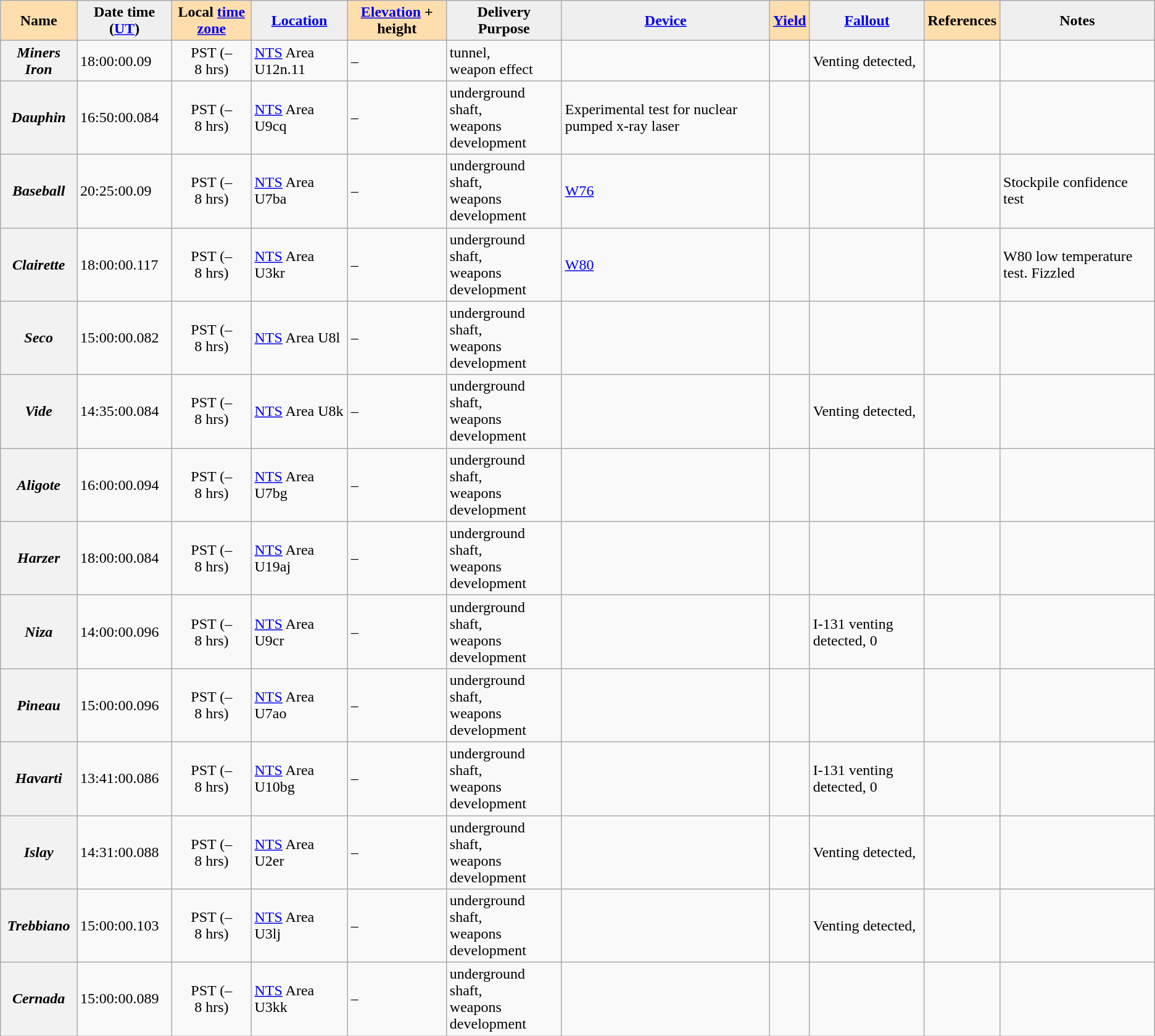<table class="wikitable sortable">
<tr>
<th style="background:#ffdead;">Name </th>
<th style="background:#efefef;">Date time (<a href='#'>UT</a>)</th>
<th style="background:#ffdead;">Local <a href='#'>time zone</a></th>
<th style="background:#efefef;"><a href='#'>Location</a></th>
<th style="background:#ffdead;"><a href='#'>Elevation</a> + height </th>
<th style="background:#efefef;">Delivery <br>Purpose </th>
<th style="background:#efefef;"><a href='#'>Device</a></th>
<th style="background:#ffdead;"><a href='#'>Yield</a></th>
<th style="background:#efefef;" class="unsortable"><a href='#'>Fallout</a></th>
<th style="background:#ffdead;" class="unsortable">References</th>
<th style="background:#efefef;" class="unsortable">Notes</th>
</tr>
<tr>
<th><em>Miners Iron</em></th>
<td> 18:00:00.09</td>
<td style="text-align:center;">PST (–8 hrs)<br></td>
<td><a href='#'>NTS</a> Area U12n.11 </td>
<td> – </td>
<td>tunnel,<br>weapon effect</td>
<td></td>
<td style="text-align:center;"></td>
<td>Venting detected, </td>
<td></td>
<td></td>
</tr>
<tr>
<th><em>Dauphin</em></th>
<td> 16:50:00.084</td>
<td style="text-align:center;">PST (–8 hrs)<br></td>
<td><a href='#'>NTS</a> Area U9cq </td>
<td> – </td>
<td>underground shaft,<br>weapons development</td>
<td>Experimental test for nuclear pumped x-ray laser</td>
<td style="text-align:center;"></td>
<td></td>
<td></td>
<td></td>
</tr>
<tr>
<th><em>Baseball</em></th>
<td> 20:25:00.09</td>
<td style="text-align:center;">PST (–8 hrs)<br></td>
<td><a href='#'>NTS</a> Area U7ba </td>
<td> – </td>
<td>underground shaft,<br>weapons development</td>
<td><a href='#'>W76</a></td>
<td style="text-align:center;"></td>
<td></td>
<td></td>
<td>Stockpile confidence test</td>
</tr>
<tr>
<th><em>Clairette</em></th>
<td> 18:00:00.117</td>
<td style="text-align:center;">PST (–8 hrs)<br></td>
<td><a href='#'>NTS</a> Area U3kr </td>
<td> – </td>
<td>underground shaft,<br>weapons development</td>
<td><a href='#'>W80</a></td>
<td style="text-align:center;"></td>
<td></td>
<td></td>
<td>W80 low temperature test. Fizzled</td>
</tr>
<tr>
<th><em>Seco</em></th>
<td> 15:00:00.082</td>
<td style="text-align:center;">PST (–8 hrs)<br></td>
<td><a href='#'>NTS</a> Area U8l </td>
<td> – </td>
<td>underground shaft,<br>weapons development</td>
<td></td>
<td style="text-align:center;"></td>
<td></td>
<td></td>
<td></td>
</tr>
<tr>
<th><em>Vide</em></th>
<td> 14:35:00.084</td>
<td style="text-align:center;">PST (–8 hrs)<br></td>
<td><a href='#'>NTS</a> Area U8k </td>
<td> – </td>
<td>underground shaft,<br>weapons development</td>
<td></td>
<td style="text-align:center;"></td>
<td>Venting detected, </td>
<td></td>
<td></td>
</tr>
<tr>
<th><em>Aligote</em></th>
<td> 16:00:00.094</td>
<td style="text-align:center;">PST (–8 hrs)<br></td>
<td><a href='#'>NTS</a> Area U7bg </td>
<td> – </td>
<td>underground shaft,<br>weapons development</td>
<td></td>
<td style="text-align:center;"></td>
<td></td>
<td></td>
<td></td>
</tr>
<tr>
<th><em>Harzer</em></th>
<td> 18:00:00.084</td>
<td style="text-align:center;">PST (–8 hrs)<br></td>
<td><a href='#'>NTS</a> Area U19aj </td>
<td> – </td>
<td>underground shaft,<br>weapons development</td>
<td></td>
<td style="text-align:center;"></td>
<td></td>
<td></td>
<td></td>
</tr>
<tr>
<th><em>Niza</em></th>
<td> 14:00:00.096</td>
<td style="text-align:center;">PST (–8 hrs)<br></td>
<td><a href='#'>NTS</a> Area U9cr </td>
<td> – </td>
<td>underground shaft,<br>weapons development</td>
<td></td>
<td style="text-align:center;"></td>
<td>I-131 venting detected, 0</td>
<td></td>
<td></td>
</tr>
<tr>
<th><em>Pineau</em></th>
<td> 15:00:00.096</td>
<td style="text-align:center;">PST (–8 hrs)<br></td>
<td><a href='#'>NTS</a> Area U7ao </td>
<td> – </td>
<td>underground shaft,<br>weapons development</td>
<td></td>
<td style="text-align:center;"></td>
<td></td>
<td></td>
<td></td>
</tr>
<tr>
<th><em>Havarti</em></th>
<td> 13:41:00.086</td>
<td style="text-align:center;">PST (–8 hrs)<br></td>
<td><a href='#'>NTS</a> Area U10bg </td>
<td> – </td>
<td>underground shaft,<br>weapons development</td>
<td></td>
<td style="text-align:center;"></td>
<td>I-131 venting detected, 0</td>
<td></td>
<td></td>
</tr>
<tr>
<th><em>Islay</em></th>
<td> 14:31:00.088</td>
<td style="text-align:center;">PST (–8 hrs)<br></td>
<td><a href='#'>NTS</a> Area U2er </td>
<td> – </td>
<td>underground shaft,<br>weapons development</td>
<td></td>
<td style="text-align:center;"></td>
<td>Venting detected, </td>
<td></td>
<td></td>
</tr>
<tr>
<th><em>Trebbiano</em></th>
<td> 15:00:00.103</td>
<td style="text-align:center;">PST (–8 hrs)<br></td>
<td><a href='#'>NTS</a> Area U3lj </td>
<td> – </td>
<td>underground shaft,<br>weapons development</td>
<td></td>
<td style="text-align:center;"></td>
<td>Venting detected, </td>
<td></td>
<td></td>
</tr>
<tr>
<th><em>Cernada</em></th>
<td> 15:00:00.089</td>
<td style="text-align:center;">PST (–8 hrs)<br></td>
<td><a href='#'>NTS</a> Area U3kk </td>
<td> – </td>
<td>underground shaft,<br>weapons development</td>
<td></td>
<td style="text-align:center;"></td>
<td></td>
<td></td>
<td></td>
</tr>
</table>
